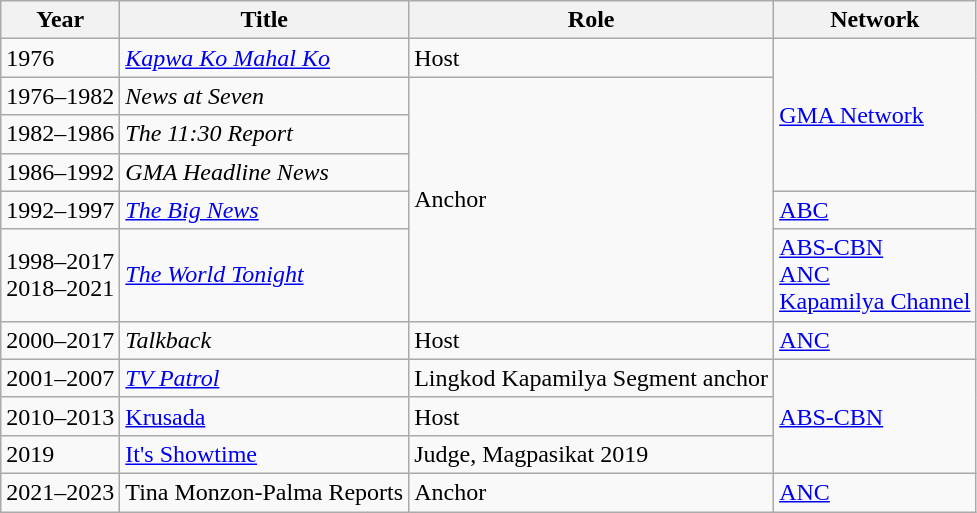<table class="wikitable">
<tr>
<th>Year</th>
<th>Title</th>
<th>Role</th>
<th>Network</th>
</tr>
<tr>
<td>1976</td>
<td><em><a href='#'>Kapwa Ko Mahal Ko</a></em></td>
<td>Host</td>
<td rowspan="4"><a href='#'>GMA Network</a></td>
</tr>
<tr>
<td>1976–1982</td>
<td><em>News at Seven</em></td>
<td rowspan="5">Anchor</td>
</tr>
<tr>
<td>1982–1986</td>
<td><em>The 11:30 Report</em></td>
</tr>
<tr>
<td>1986–1992</td>
<td><em>GMA Headline News</em></td>
</tr>
<tr>
<td>1992–1997</td>
<td><em><a href='#'>The Big News</a></em></td>
<td><a href='#'>ABC</a></td>
</tr>
<tr>
<td>1998–2017 <br> 2018–2021</td>
<td><em><a href='#'>The World Tonight</a></em></td>
<td><a href='#'>ABS-CBN</a><br><a href='#'>ANC</a><br><a href='#'>Kapamilya Channel</a></td>
</tr>
<tr>
<td>2000–2017</td>
<td><em>Talkback</em></td>
<td>Host</td>
<td><a href='#'>ANC</a></td>
</tr>
<tr>
<td>2001–2007</td>
<td><em><a href='#'>TV Patrol</a></td>
<td>Lingkod Kapamilya Segment anchor</td>
<td rowspan="3"><a href='#'>ABS-CBN</a></td>
</tr>
<tr>
<td>2010–2013</td>
<td></em><a href='#'>Krusada</a><em></td>
<td>Host</td>
</tr>
<tr>
<td>2019</td>
<td></em><a href='#'>It's Showtime</a><em></td>
<td>Judge, Magpasikat 2019</td>
</tr>
<tr>
<td>2021–2023</td>
<td></em>Tina Monzon-Palma Reports<em></td>
<td>Anchor</td>
<td><a href='#'>ANC</a></td>
</tr>
</table>
